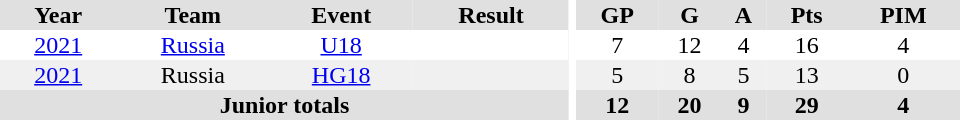<table border="0" cellpadding="1" cellspacing="0" ID="Table3" style="text-align:center; width:40em;">
<tr bgcolor="#e0e0e0">
<th>Year</th>
<th>Team</th>
<th>Event</th>
<th>Result</th>
<th rowspan="102" bgcolor="#ffffff"></th>
<th>GP</th>
<th>G</th>
<th>A</th>
<th>Pts</th>
<th>PIM</th>
</tr>
<tr>
<td><a href='#'>2021</a></td>
<td><a href='#'>Russia</a></td>
<td><a href='#'>U18</a></td>
<td></td>
<td>7</td>
<td>12</td>
<td>4</td>
<td>16</td>
<td>4</td>
</tr>
<tr bgcolor="#f0f0f0">
<td><a href='#'>2021</a></td>
<td>Russia</td>
<td><a href='#'>HG18</a></td>
<td></td>
<td>5</td>
<td>8</td>
<td>5</td>
<td>13</td>
<td>0</td>
</tr>
<tr bgcolor="#e0e0e0">
<th colspan="4">Junior totals</th>
<th>12</th>
<th>20</th>
<th>9</th>
<th>29</th>
<th>4</th>
</tr>
</table>
